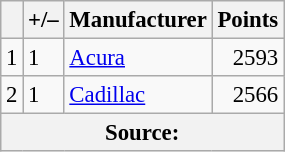<table class="wikitable" style="font-size: 95%;">
<tr>
<th scope="col"></th>
<th scope="col">+/–</th>
<th scope="col">Manufacturer</th>
<th scope="col">Points</th>
</tr>
<tr>
<td align=center>1</td>
<td align="left"> 1</td>
<td> <a href='#'>Acura</a></td>
<td align=right>2593</td>
</tr>
<tr>
<td align=center>2</td>
<td align="left"> 1</td>
<td> <a href='#'>Cadillac</a></td>
<td align=right>2566</td>
</tr>
<tr>
<th colspan=5>Source:</th>
</tr>
</table>
